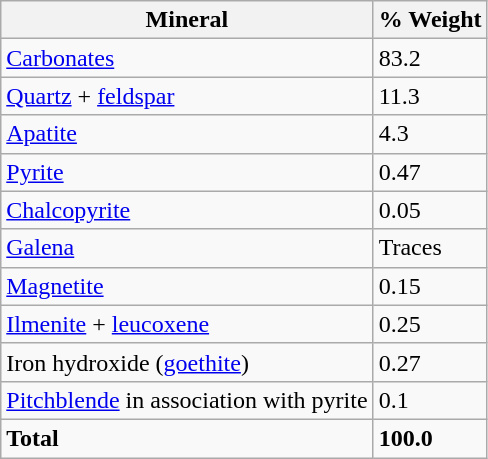<table class="wikitable">
<tr>
<th>Mineral</th>
<th>% Weight</th>
</tr>
<tr>
<td><a href='#'>Carbonates</a></td>
<td>83.2</td>
</tr>
<tr>
<td><a href='#'>Quartz</a> + <a href='#'>feldspar</a></td>
<td>11.3</td>
</tr>
<tr>
<td><a href='#'>Apatite</a></td>
<td>4.3</td>
</tr>
<tr>
<td><a href='#'>Pyrite</a></td>
<td>0.47</td>
</tr>
<tr>
<td><a href='#'>Chalcopyrite</a></td>
<td>0.05</td>
</tr>
<tr>
<td><a href='#'>Galena</a></td>
<td>Traces</td>
</tr>
<tr>
<td><a href='#'>Magnetite</a></td>
<td>0.15</td>
</tr>
<tr>
<td><a href='#'>Ilmenite</a> + <a href='#'>leucoxene</a></td>
<td>0.25</td>
</tr>
<tr>
<td>Iron hydroxide (<a href='#'>goethite</a>)</td>
<td>0.27</td>
</tr>
<tr>
<td><a href='#'>Pitchblende</a> in association with pyrite</td>
<td>0.1</td>
</tr>
<tr>
<td><strong>Total</strong></td>
<td><strong>100.0</strong></td>
</tr>
</table>
